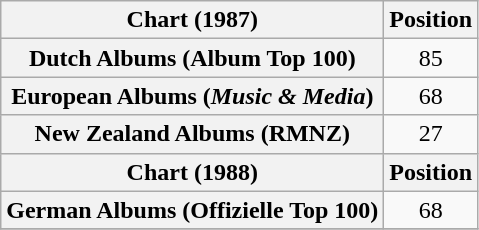<table class="wikitable sortable plainrowheaders" style="text-align:center">
<tr>
<th scope="col">Chart (1987)</th>
<th scope="col">Position</th>
</tr>
<tr>
<th scope="row">Dutch Albums (Album Top 100)</th>
<td>85</td>
</tr>
<tr>
<th scope="row">European Albums (<em>Music & Media</em>)</th>
<td>68</td>
</tr>
<tr>
<th scope="row">New Zealand Albums (RMNZ)</th>
<td>27</td>
</tr>
<tr>
<th scope="col">Chart (1988)</th>
<th scope="col">Position</th>
</tr>
<tr>
<th scope="row">German Albums (Offizielle Top 100)</th>
<td>68</td>
</tr>
<tr>
</tr>
</table>
